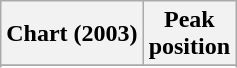<table class="wikitable plainrowheaders">
<tr>
<th>Chart (2003)</th>
<th>Peak<br>position</th>
</tr>
<tr>
</tr>
<tr>
</tr>
</table>
